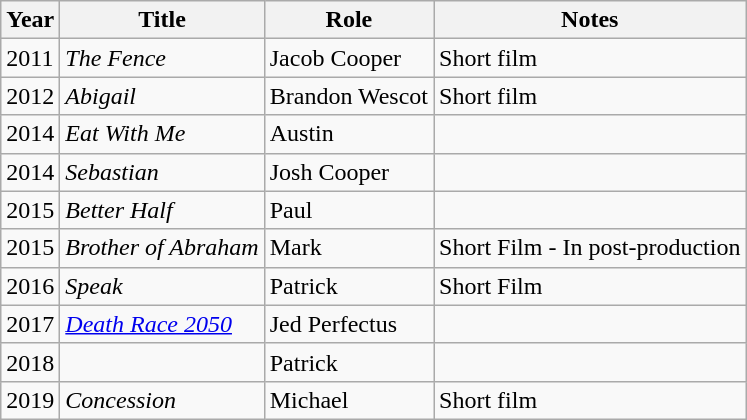<table class="wikitable sortable">
<tr>
<th>Year</th>
<th>Title</th>
<th>Role</th>
<th class="unsortable">Notes</th>
</tr>
<tr>
<td>2011</td>
<td><em>The Fence</em></td>
<td>Jacob Cooper</td>
<td>Short film</td>
</tr>
<tr>
<td>2012</td>
<td><em>Abigail</em></td>
<td>Brandon Wescot</td>
<td>Short film</td>
</tr>
<tr>
<td>2014</td>
<td><em>Eat With Me</em></td>
<td>Austin</td>
<td></td>
</tr>
<tr>
<td>2014</td>
<td><em>Sebastian</em></td>
<td>Josh Cooper</td>
<td></td>
</tr>
<tr>
<td>2015</td>
<td><em>Better Half</em></td>
<td>Paul</td>
<td></td>
</tr>
<tr>
<td>2015</td>
<td><em>Brother of Abraham</em></td>
<td>Mark</td>
<td>Short Film - In post-production</td>
</tr>
<tr>
<td>2016</td>
<td><em>Speak</em></td>
<td>Patrick</td>
<td>Short Film</td>
</tr>
<tr>
<td>2017</td>
<td><em><a href='#'>Death Race 2050</a></em></td>
<td>Jed Perfectus</td>
<td></td>
</tr>
<tr>
<td>2018</td>
<td><em></em></td>
<td>Patrick</td>
<td></td>
</tr>
<tr>
<td>2019</td>
<td><em>Concession</em></td>
<td>Michael</td>
<td>Short film</td>
</tr>
</table>
